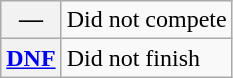<table class="wikitable">
<tr>
<th scope="row">—</th>
<td>Did not compete</td>
</tr>
<tr>
<th scope="row"><a href='#'>DNF</a></th>
<td>Did not finish</td>
</tr>
</table>
